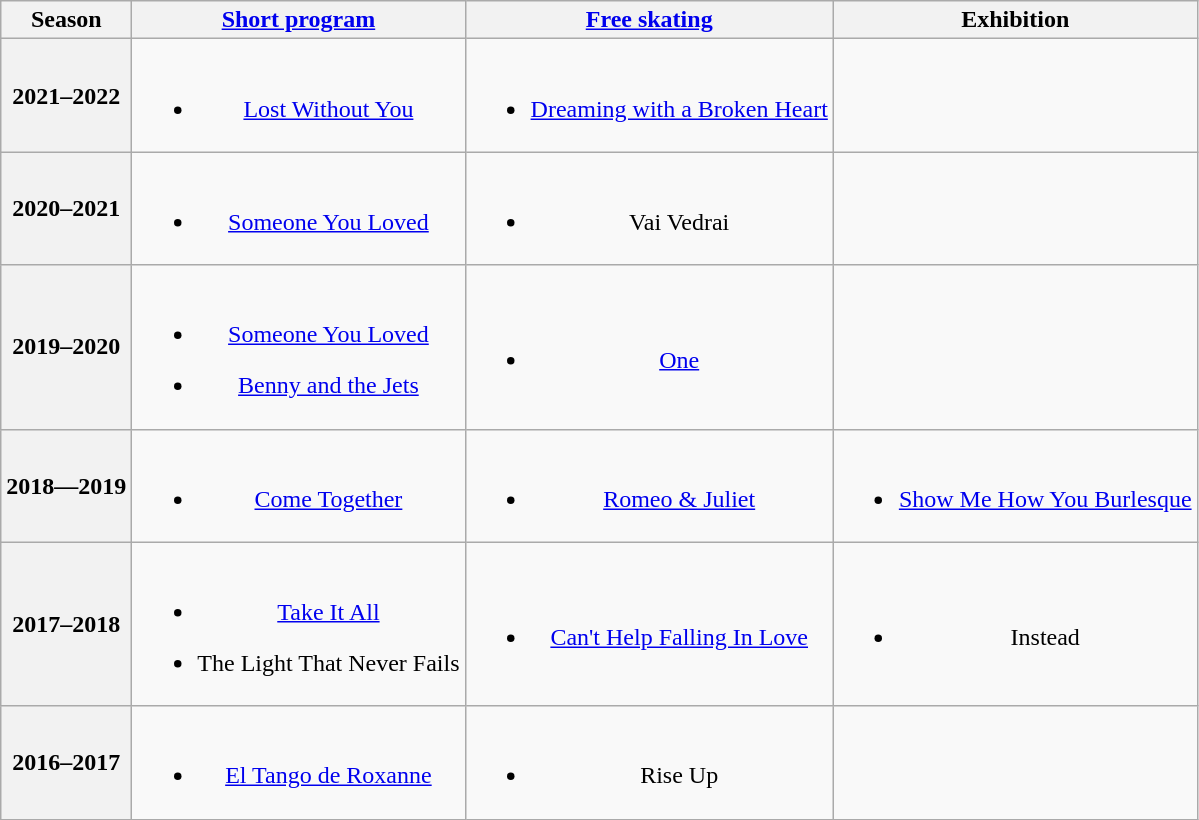<table class=wikitable style=text-align:center>
<tr>
<th>Season</th>
<th><a href='#'>Short program</a></th>
<th><a href='#'>Free skating</a></th>
<th>Exhibition</th>
</tr>
<tr>
<th>2021–2022 <br> </th>
<td><br><ul><li><a href='#'>Lost Without You</a> <br> </li></ul></td>
<td><br><ul><li><a href='#'>Dreaming with a Broken Heart</a> <br></li></ul></td>
<td></td>
</tr>
<tr>
<th>2020–2021 <br> </th>
<td><br><ul><li><a href='#'>Someone You Loved</a> <br> </li></ul></td>
<td><br><ul><li>Vai Vedrai <br></li></ul></td>
<td></td>
</tr>
<tr>
<th>2019–2020 <br> </th>
<td><br><ul><li><a href='#'>Someone You Loved</a> <br> </li></ul><ul><li><a href='#'>Benny and the Jets</a> <br> </li></ul></td>
<td><br><ul><li><a href='#'>One</a> <br> </li></ul></td>
<td></td>
</tr>
<tr>
<th>2018—2019 <br> </th>
<td><br><ul><li><a href='#'>Come Together</a> <br> </li></ul></td>
<td><br><ul><li><a href='#'>Romeo & Juliet</a> <br> </li></ul></td>
<td><br><ul><li><a href='#'>Show Me How You Burlesque</a> <br> </li></ul></td>
</tr>
<tr>
<th>2017–2018 <br> </th>
<td><br><ul><li><a href='#'>Take It All</a> <br></li></ul><ul><li>The Light That Never Fails <br></li></ul></td>
<td><br><ul><li><a href='#'>Can't Help Falling In Love</a> <br></li></ul></td>
<td><br><ul><li>Instead</li></ul></td>
</tr>
<tr>
<th>2016–2017 <br> </th>
<td><br><ul><li><a href='#'>El Tango de Roxanne</a> <br></li></ul></td>
<td><br><ul><li>Rise Up <br></li></ul></td>
<td></td>
</tr>
</table>
